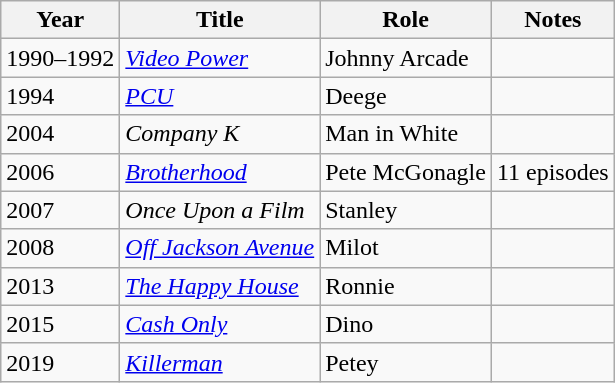<table class="wikitable">
<tr>
<th>Year</th>
<th>Title</th>
<th>Role</th>
<th>Notes</th>
</tr>
<tr>
<td>1990–1992</td>
<td><em><a href='#'>Video Power</a></em></td>
<td>Johnny Arcade</td>
<td></td>
</tr>
<tr>
<td>1994</td>
<td><em><a href='#'>PCU</a></em></td>
<td>Deege</td>
<td></td>
</tr>
<tr>
<td>2004</td>
<td><em>Company K</em></td>
<td>Man in White</td>
<td></td>
</tr>
<tr>
<td>2006</td>
<td><em><a href='#'>Brotherhood</a></em></td>
<td>Pete McGonagle</td>
<td>11 episodes</td>
</tr>
<tr>
<td>2007</td>
<td><em>Once Upon a Film</em></td>
<td>Stanley</td>
<td></td>
</tr>
<tr>
<td>2008</td>
<td><em><a href='#'>Off Jackson Avenue</a></em></td>
<td>Milot</td>
<td></td>
</tr>
<tr>
<td>2013</td>
<td><em><a href='#'>The Happy House</a></em></td>
<td>Ronnie</td>
<td></td>
</tr>
<tr>
<td>2015</td>
<td><em><a href='#'>Cash Only</a></em></td>
<td>Dino</td>
<td></td>
</tr>
<tr>
<td>2019</td>
<td><em><a href='#'>Killerman</a></em></td>
<td>Petey</td>
<td></td>
</tr>
</table>
